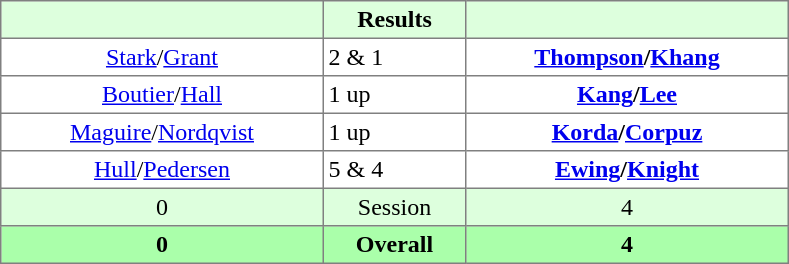<table border="1" cellpadding="3" style="border-collapse:collapse; text-align:center;">
<tr style="background:#dfd;">
<th style="width:13em;"></th>
<th style="width:5.5em;">Results</th>
<th style="width:13em;"></th>
</tr>
<tr>
<td><a href='#'>Stark</a>/<a href='#'>Grant</a></td>
<td align=left> 2 & 1</td>
<td><strong><a href='#'>Thompson</a>/<a href='#'>Khang</a></strong></td>
</tr>
<tr>
<td><a href='#'>Boutier</a>/<a href='#'>Hall</a></td>
<td align=left> 1 up</td>
<td><strong><a href='#'>Kang</a>/<a href='#'>Lee</a></strong></td>
</tr>
<tr>
<td><a href='#'>Maguire</a>/<a href='#'>Nordqvist</a></td>
<td align=left> 1 up</td>
<td><strong><a href='#'>Korda</a>/<a href='#'>Corpuz</a></strong></td>
</tr>
<tr>
<td><a href='#'>Hull</a>/<a href='#'>Pedersen</a></td>
<td align=left> 5 & 4</td>
<td><strong><a href='#'>Ewing</a>/<a href='#'>Knight</a></strong></td>
</tr>
<tr style="background:#dfd;">
<td>0</td>
<td>Session</td>
<td>4</td>
</tr>
<tr style="background:#afa;">
<th>0</th>
<th>Overall</th>
<th>4</th>
</tr>
</table>
